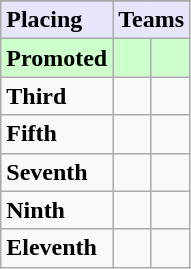<table class=wikitable>
<tr>
</tr>
<tr style="background: #E6E6FA;">
<td><strong>Placing</strong></td>
<td colspan="2" style="text-align:center"><strong>Teams</strong></td>
</tr>
<tr style="background: #ccffcc;">
<td><strong>Promoted</strong></td>
<td></td>
<td></td>
</tr>
<tr>
<td><strong>Third</strong></td>
<td></td>
<td></td>
</tr>
<tr>
<td><strong>Fifth</strong></td>
<td></td>
<td></td>
</tr>
<tr>
<td><strong>Seventh</strong></td>
<td></td>
<td></td>
</tr>
<tr>
<td><strong>Ninth</strong></td>
<td></td>
<td></td>
</tr>
<tr>
<td><strong>Eleventh</strong></td>
<td></td>
<td></td>
</tr>
</table>
